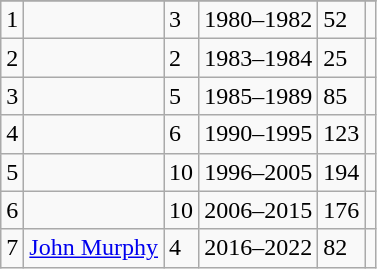<table class="wikitable sortable">
<tr>
</tr>
<tr>
<td>1</td>
<td></td>
<td>3</td>
<td>1980–1982</td>
<td>52</td>
<td></td>
</tr>
<tr>
<td>2</td>
<td></td>
<td>2</td>
<td>1983–1984</td>
<td>25</td>
<td></td>
</tr>
<tr>
<td>3</td>
<td></td>
<td>5</td>
<td>1985–1989</td>
<td>85</td>
<td></td>
</tr>
<tr>
<td>4</td>
<td></td>
<td>6</td>
<td>1990–1995</td>
<td>123</td>
<td></td>
</tr>
<tr>
<td>5</td>
<td></td>
<td>10</td>
<td>1996–2005</td>
<td>194</td>
<td></td>
</tr>
<tr>
<td>6</td>
<td></td>
<td>10</td>
<td>2006–2015</td>
<td>176</td>
<td></td>
</tr>
<tr>
<td>7</td>
<td><a href='#'>John Murphy</a></td>
<td>4</td>
<td>2016–2022</td>
<td>82</td>
<td></td>
</tr>
</table>
